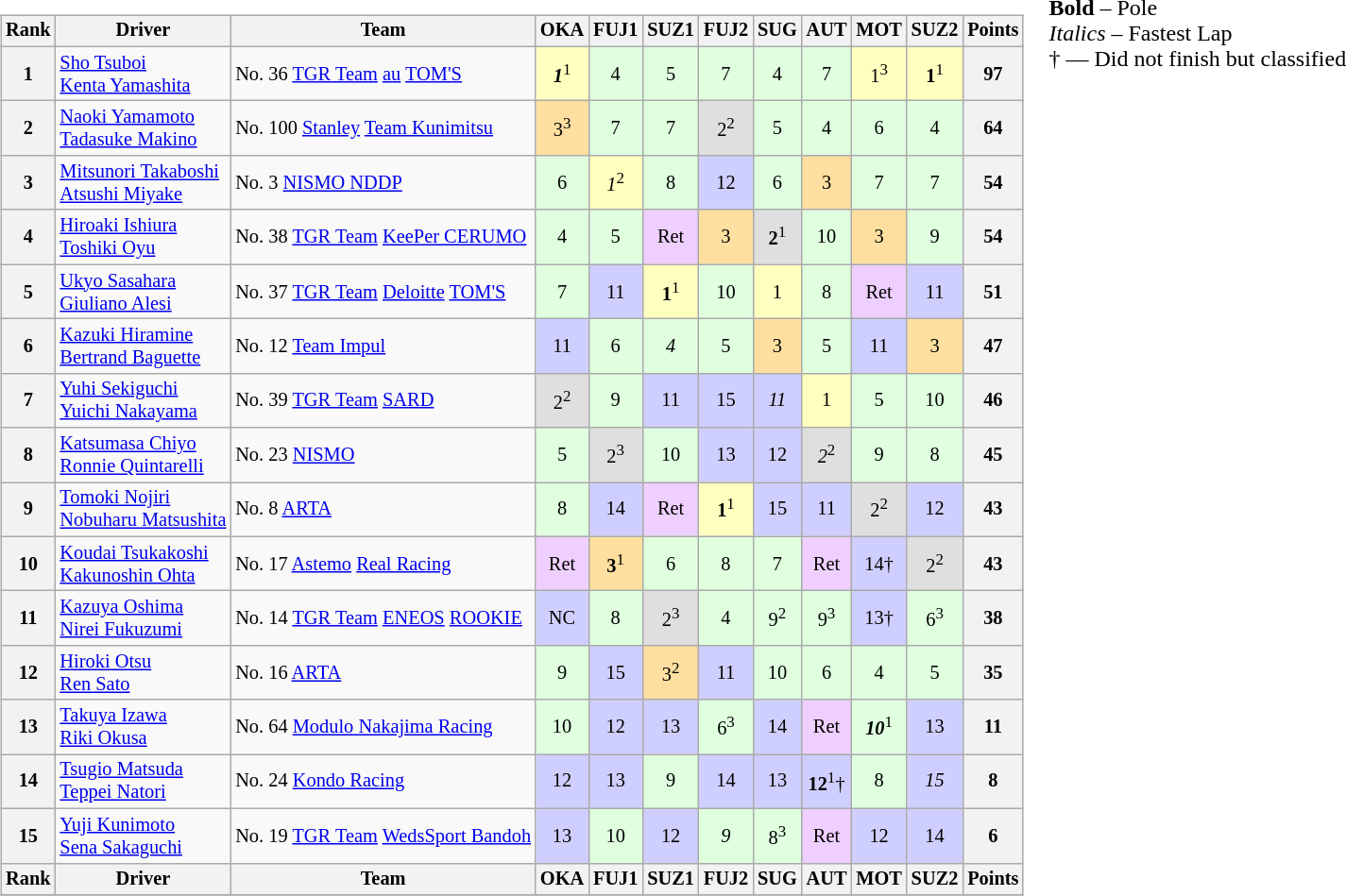<table>
<tr>
<td style="vertical-align:top; text-align:center"><br><table class="wikitable" style="font-size:85%; text-align:center">
<tr>
<th>Rank</th>
<th>Driver</th>
<th>Team</th>
<th>OKA</th>
<th>FUJ1</th>
<th>SUZ1</th>
<th>FUJ2</th>
<th>SUG</th>
<th>AUT</th>
<th>MOT</th>
<th>SUZ2</th>
<th>Points</th>
</tr>
<tr>
<th>1</th>
<td align="left"> <a href='#'>Sho Tsuboi</a><br> <a href='#'>Kenta Yamashita</a></td>
<td align="left">No. 36 <a href='#'>TGR Team</a> <a href='#'>au</a> <a href='#'>TOM'S</a></td>
<td style="background:#ffffbf;"><strong><em>1</em></strong><sup>1</sup></td>
<td style="background:#dfffdf;">4</td>
<td style="background:#dfffdf;">5</td>
<td style="background:#dfffdf;">7</td>
<td style="background:#dfffdf;">4</td>
<td style="background:#dfffdf;">7</td>
<td style="background:#ffffbf;">1<sup>3</sup></td>
<td style="background:#ffffbf;"><strong>1</strong><sup>1</sup></td>
<th>97</th>
</tr>
<tr>
<th>2</th>
<td align="left"> <a href='#'>Naoki Yamamoto</a><br> <a href='#'>Tadasuke Makino</a></td>
<td align="left">No. 100 <a href='#'>Stanley</a> <a href='#'>Team Kunimitsu</a></td>
<td style="background:#ffdf9f;">3<sup>3</sup></td>
<td style="background:#dfffdf;">7</td>
<td style="background:#dfffdf;">7</td>
<td style="background:#dfdfdf;">2<sup>2</sup></td>
<td style="background:#dfffdf;">5</td>
<td style="background:#dfffdf;">4</td>
<td style="background:#dfffdf;">6</td>
<td style="background:#dfffdf;">4</td>
<th>64</th>
</tr>
<tr>
<th>3</th>
<td align="left"> <a href='#'>Mitsunori Takaboshi</a><br> <a href='#'>Atsushi Miyake</a></td>
<td align="left">No. 3 <a href='#'>NISMO NDDP</a></td>
<td style="background:#dfffdf;">6</td>
<td style="background:#ffffbf;"><em>1</em><sup>2</sup></td>
<td style="background:#dfffdf;">8</td>
<td style="background:#cfcfff;">12</td>
<td style="background:#dfffdf;">6</td>
<td style="background:#ffdf9f;">3</td>
<td style="background:#dfffdf;">7</td>
<td style="background:#dfffdf;">7</td>
<th>54</th>
</tr>
<tr>
<th>4</th>
<td align="left"> <a href='#'>Hiroaki Ishiura</a><br> <a href='#'>Toshiki Oyu</a></td>
<td align="left">No. 38 <a href='#'>TGR Team</a> <a href='#'>KeePer CERUMO</a></td>
<td style="background:#dfffdf;">4</td>
<td style="background:#dfffdf;">5</td>
<td style="background:#efcfff;">Ret</td>
<td style="background:#ffdf9f;">3</td>
<td style="background:#dfdfdf;"><strong>2</strong><sup>1</sup></td>
<td style="background:#dfffdf;">10</td>
<td style="background:#ffdf9f;">3</td>
<td style="background:#dfffdf;">9</td>
<th>54</th>
</tr>
<tr>
<th>5</th>
<td align="left"> <a href='#'>Ukyo Sasahara</a><br> <a href='#'>Giuliano Alesi</a></td>
<td align="left">No. 37 <a href='#'>TGR Team</a> <a href='#'>Deloitte</a> <a href='#'>TOM'S</a></td>
<td style="background:#dfffdf;">7</td>
<td style="background:#cfcfff;">11</td>
<td style="background:#ffffbf;"><strong>1</strong><sup>1</sup></td>
<td style="background:#dfffdf;">10</td>
<td style="background:#ffffbf;">1</td>
<td style="background:#dfffdf;">8</td>
<td style="background:#efcfff;">Ret</td>
<td style="background:#cfcfff;">11</td>
<th>51</th>
</tr>
<tr>
<th>6</th>
<td align="left"> <a href='#'>Kazuki Hiramine</a><br> <a href='#'>Bertrand Baguette</a></td>
<td align="left">No. 12 <a href='#'>Team Impul</a></td>
<td style="background:#cfcfff;">11</td>
<td style="background:#dfffdf;">6</td>
<td style="background:#dfffdf;"><em>4</em></td>
<td style="background:#dfffdf;">5</td>
<td style="background:#ffdf9f;">3</td>
<td style="background:#dfffdf;">5</td>
<td style="background:#cfcfff;">11</td>
<td style="background:#ffdf9f;">3</td>
<th>47</th>
</tr>
<tr>
<th>7</th>
<td align="left"> <a href='#'>Yuhi Sekiguchi</a><br> <a href='#'>Yuichi Nakayama</a></td>
<td align="left">No. 39 <a href='#'>TGR Team</a> <a href='#'>SARD</a></td>
<td style="background:#dfdfdf;">2<sup>2</sup></td>
<td style="background:#dfffdf;">9</td>
<td style="background:#cfcfff;">11</td>
<td style="background:#cfcfff;">15</td>
<td style="background:#cfcfff;"><em>11</em></td>
<td style="background:#ffffbf;">1</td>
<td style="background:#dfffdf;">5</td>
<td style="background:#dfffdf;">10</td>
<th>46</th>
</tr>
<tr>
<th>8</th>
<td align="left"> <a href='#'>Katsumasa Chiyo</a><br> <a href='#'>Ronnie Quintarelli</a></td>
<td align="left">No. 23 <a href='#'>NISMO</a></td>
<td style="background:#dfffdf;">5</td>
<td style="background:#dfdfdf;">2<sup>3</sup></td>
<td style="background:#dfffdf;">10</td>
<td style="background:#cfcfff;">13</td>
<td style="background:#cfcfff;">12</td>
<td style="background:#dfdfdf;"><em>2</em><sup>2</sup></td>
<td style="background:#dfffdf;">9</td>
<td style="background:#dfffdf;">8</td>
<th>45</th>
</tr>
<tr>
<th>9</th>
<td align="left"> <a href='#'>Tomoki Nojiri</a><br> <a href='#'>Nobuharu Matsushita</a></td>
<td align="left">No. 8 <a href='#'>ARTA</a></td>
<td style="background:#dfffdf;">8</td>
<td style="background:#cfcfff;">14</td>
<td style="background:#efcfff;">Ret</td>
<td style="background:#ffffbf;"><strong>1</strong><sup>1</sup></td>
<td style="background:#cfcfff;">15</td>
<td style="background:#cfcfff;">11</td>
<td style="background:#dfdfdf;">2<sup>2</sup></td>
<td style="background:#cfcfff;">12</td>
<th>43</th>
</tr>
<tr>
<th>10</th>
<td align="left"> <a href='#'>Koudai Tsukakoshi</a><br> <a href='#'>Kakunoshin Ohta</a></td>
<td align="left">No. 17 <a href='#'>Astemo</a> <a href='#'>Real Racing</a></td>
<td style="background:#efcfff;">Ret</td>
<td style="background:#ffdf9f;"><strong>3</strong><sup>1</sup></td>
<td style="background:#dfffdf;">6</td>
<td style="background:#dfffdf;">8</td>
<td style="background:#dfffdf;">7</td>
<td style="background:#efcfff;">Ret</td>
<td style="background:#cfcfff;">14†</td>
<td style="background:#dfdfdf;">2<sup>2</sup></td>
<th>43</th>
</tr>
<tr>
<th>11</th>
<td align="left"> <a href='#'>Kazuya Oshima</a><br> <a href='#'>Nirei Fukuzumi</a></td>
<td align="left">No. 14 <a href='#'>TGR Team</a> <a href='#'>ENEOS</a> <a href='#'>ROOKIE</a></td>
<td style="background:#cfcfff;">NC</td>
<td style="background:#dfffdf;">8</td>
<td style="background:#dfdfdf;">2<sup>3</sup></td>
<td style="background:#dfffdf;">4</td>
<td style="background:#dfffdf;">9<sup>2</sup></td>
<td style="background:#dfffdf;">9<sup>3</sup></td>
<td style="background:#cfcfff;">13†</td>
<td style="background:#dfffdf;">6<sup>3</sup></td>
<th>38</th>
</tr>
<tr>
<th>12</th>
<td align="left"> <a href='#'>Hiroki Otsu</a><br> <a href='#'>Ren Sato</a></td>
<td align="left">No. 16 <a href='#'>ARTA</a></td>
<td style="background:#dfffdf;">9</td>
<td style="background:#cfcfff;">15</td>
<td style="background:#ffdf9f;">3<sup>2</sup></td>
<td style="background:#cfcfff;">11</td>
<td style="background:#dfffdf;">10</td>
<td style="background:#dfffdf;">6</td>
<td style="background:#dfffdf;">4</td>
<td style="background:#dfffdf;">5</td>
<th>35</th>
</tr>
<tr>
<th>13</th>
<td align="left"> <a href='#'>Takuya Izawa</a><br> <a href='#'>Riki Okusa</a></td>
<td align="left">No. 64 <a href='#'>Modulo Nakajima Racing</a></td>
<td style="background:#dfffdf;">10</td>
<td style="background:#cfcfff;">12</td>
<td style="background:#cfcfff;">13</td>
<td style="background:#dfffdf;">6<sup>3</sup></td>
<td style="background:#cfcfff;">14</td>
<td style="background:#efcfff;">Ret</td>
<td style="background:#dfffdf;"><strong><em>10</em></strong><sup>1</sup></td>
<td style="background:#cfcfff;">13</td>
<th>11</th>
</tr>
<tr>
<th>14</th>
<td align="left"> <a href='#'>Tsugio Matsuda</a><br> <a href='#'>Teppei Natori</a></td>
<td align="left">No. 24 <a href='#'>Kondo Racing</a></td>
<td style="background:#cfcfff;">12</td>
<td style="background:#cfcfff;">13</td>
<td style="background:#dfffdf;">9</td>
<td style="background:#cfcfff;">14</td>
<td style="background:#cfcfff;">13</td>
<td style="background:#cfcfff;"><strong>12</strong><sup>1</sup>†</td>
<td style="background:#dfffdf;">8</td>
<td style="background:#cfcfff;"><em>15</em></td>
<th>8</th>
</tr>
<tr>
<th>15</th>
<td align="left"> <a href='#'>Yuji Kunimoto</a><br> <a href='#'>Sena Sakaguchi</a></td>
<td align="left">No. 19 <a href='#'>TGR Team</a> <a href='#'>WedsSport Bandoh</a></td>
<td style="background:#cfcfff;">13</td>
<td style="background:#dfffdf;">10</td>
<td style="background:#cfcfff;">12</td>
<td style="background:#dfffdf;"><em>9</em></td>
<td style="background:#dfffdf;">8<sup>3</sup></td>
<td style="background:#efcfff;">Ret</td>
<td style="background:#cfcfff;">12</td>
<td style="background:#cfcfff;">14</td>
<th>6</th>
</tr>
<tr>
<th>Rank</th>
<th>Driver</th>
<th>Team</th>
<th>OKA</th>
<th>FUJ1</th>
<th>SUZ1</th>
<th>FUJ2</th>
<th>SUG</th>
<th>AUT</th>
<th>MOT</th>
<th>SUZ2</th>
<th>Points</th>
</tr>
<tr>
</tr>
</table>
</td>
<td style="vertical-align:top"><br>
<span><strong>Bold</strong> – Pole<br><em>Italics</em> – Fastest Lap<br>† — Did not finish but classified</span></td>
</tr>
</table>
